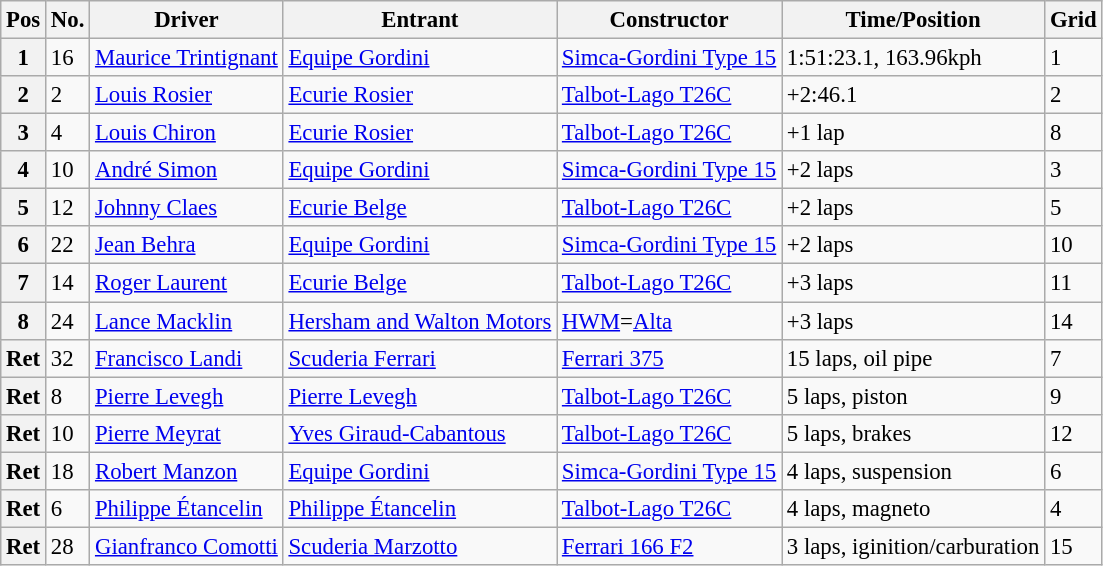<table class="wikitable" style="font-size: 95%">
<tr>
<th>Pos</th>
<th>No.</th>
<th>Driver</th>
<th>Entrant</th>
<th>Constructor</th>
<th>Time/Position</th>
<th>Grid</th>
</tr>
<tr>
<th>1</th>
<td>16</td>
<td> <a href='#'>Maurice Trintignant</a></td>
<td><a href='#'>Equipe Gordini</a></td>
<td><a href='#'>Simca-Gordini Type 15</a></td>
<td>1:51:23.1, 163.96kph</td>
<td>1</td>
</tr>
<tr>
<th>2</th>
<td>2</td>
<td> <a href='#'>Louis Rosier</a></td>
<td><a href='#'>Ecurie Rosier</a></td>
<td><a href='#'>Talbot-Lago T26C</a></td>
<td>+2:46.1</td>
<td>2</td>
</tr>
<tr>
<th>3</th>
<td>4</td>
<td> <a href='#'>Louis Chiron</a></td>
<td><a href='#'>Ecurie Rosier</a></td>
<td><a href='#'>Talbot-Lago T26C</a></td>
<td>+1 lap</td>
<td>8</td>
</tr>
<tr>
<th>4</th>
<td>10</td>
<td> <a href='#'>André Simon</a></td>
<td><a href='#'>Equipe Gordini</a></td>
<td><a href='#'>Simca-Gordini Type 15</a></td>
<td>+2 laps</td>
<td>3</td>
</tr>
<tr>
<th>5</th>
<td>12</td>
<td> <a href='#'>Johnny Claes</a></td>
<td><a href='#'>Ecurie Belge</a></td>
<td><a href='#'>Talbot-Lago T26C</a></td>
<td>+2 laps</td>
<td>5</td>
</tr>
<tr>
<th>6</th>
<td>22</td>
<td> <a href='#'>Jean Behra</a></td>
<td><a href='#'>Equipe Gordini</a></td>
<td><a href='#'>Simca-Gordini Type 15</a></td>
<td>+2 laps</td>
<td>10</td>
</tr>
<tr>
<th>7</th>
<td>14</td>
<td> <a href='#'>Roger Laurent</a></td>
<td><a href='#'>Ecurie Belge</a></td>
<td><a href='#'>Talbot-Lago T26C</a></td>
<td>+3 laps</td>
<td>11</td>
</tr>
<tr>
<th>8</th>
<td>24</td>
<td> <a href='#'>Lance Macklin</a></td>
<td><a href='#'>Hersham and Walton Motors</a></td>
<td><a href='#'>HWM</a>=<a href='#'>Alta</a></td>
<td>+3 laps</td>
<td>14</td>
</tr>
<tr>
<th>Ret</th>
<td>32</td>
<td> <a href='#'>Francisco Landi</a></td>
<td><a href='#'>Scuderia Ferrari</a></td>
<td><a href='#'>Ferrari 375</a></td>
<td>15 laps, oil pipe</td>
<td>7</td>
</tr>
<tr>
<th>Ret</th>
<td>8</td>
<td> <a href='#'>Pierre Levegh</a></td>
<td><a href='#'>Pierre Levegh</a></td>
<td><a href='#'>Talbot-Lago T26C</a></td>
<td>5 laps, piston</td>
<td>9</td>
</tr>
<tr>
<th>Ret</th>
<td>10</td>
<td> <a href='#'>Pierre Meyrat</a></td>
<td><a href='#'>Yves Giraud-Cabantous</a></td>
<td><a href='#'>Talbot-Lago T26C</a></td>
<td>5 laps, brakes</td>
<td>12</td>
</tr>
<tr>
<th>Ret</th>
<td>18</td>
<td> <a href='#'>Robert Manzon</a></td>
<td><a href='#'>Equipe Gordini</a></td>
<td><a href='#'>Simca-Gordini Type 15</a></td>
<td>4 laps, suspension</td>
<td>6</td>
</tr>
<tr>
<th>Ret</th>
<td>6</td>
<td> <a href='#'>Philippe Étancelin</a></td>
<td><a href='#'>Philippe Étancelin</a></td>
<td><a href='#'>Talbot-Lago T26C</a></td>
<td>4 laps, magneto</td>
<td>4</td>
</tr>
<tr>
<th>Ret</th>
<td>28</td>
<td> <a href='#'>Gianfranco Comotti</a></td>
<td><a href='#'>Scuderia Marzotto</a></td>
<td><a href='#'>Ferrari 166 F2</a></td>
<td>3 laps, iginition/carburation</td>
<td>15</td>
</tr>
</table>
